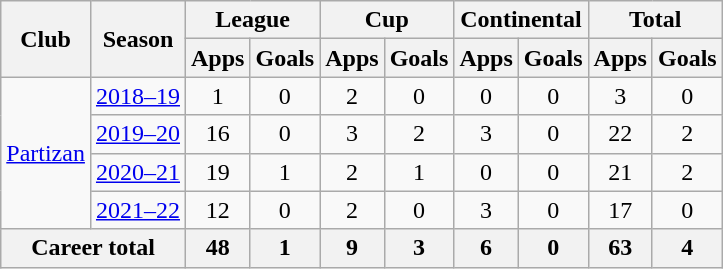<table class="wikitable" style="text-align:center">
<tr>
<th rowspan="2">Club</th>
<th rowspan="2">Season</th>
<th colspan="2">League</th>
<th colspan="2">Cup</th>
<th colspan="2">Continental</th>
<th colspan="2">Total</th>
</tr>
<tr>
<th>Apps</th>
<th>Goals</th>
<th>Apps</th>
<th>Goals</th>
<th>Apps</th>
<th>Goals</th>
<th>Apps</th>
<th>Goals</th>
</tr>
<tr>
<td rowspan="4"><a href='#'>Partizan</a></td>
<td><a href='#'>2018–19</a></td>
<td>1</td>
<td>0</td>
<td>2</td>
<td>0</td>
<td>0</td>
<td>0</td>
<td>3</td>
<td>0</td>
</tr>
<tr>
<td><a href='#'>2019–20</a></td>
<td>16</td>
<td>0</td>
<td>3</td>
<td>2</td>
<td>3</td>
<td>0</td>
<td>22</td>
<td>2</td>
</tr>
<tr>
<td><a href='#'>2020–21</a></td>
<td>19</td>
<td>1</td>
<td>2</td>
<td>1</td>
<td>0</td>
<td>0</td>
<td>21</td>
<td>2</td>
</tr>
<tr>
<td><a href='#'>2021–22</a></td>
<td>12</td>
<td>0</td>
<td>2</td>
<td>0</td>
<td>3</td>
<td>0</td>
<td>17</td>
<td>0</td>
</tr>
<tr>
<th colspan="2">Career total</th>
<th>48</th>
<th>1</th>
<th>9</th>
<th>3</th>
<th>6</th>
<th>0</th>
<th>63</th>
<th>4</th>
</tr>
</table>
